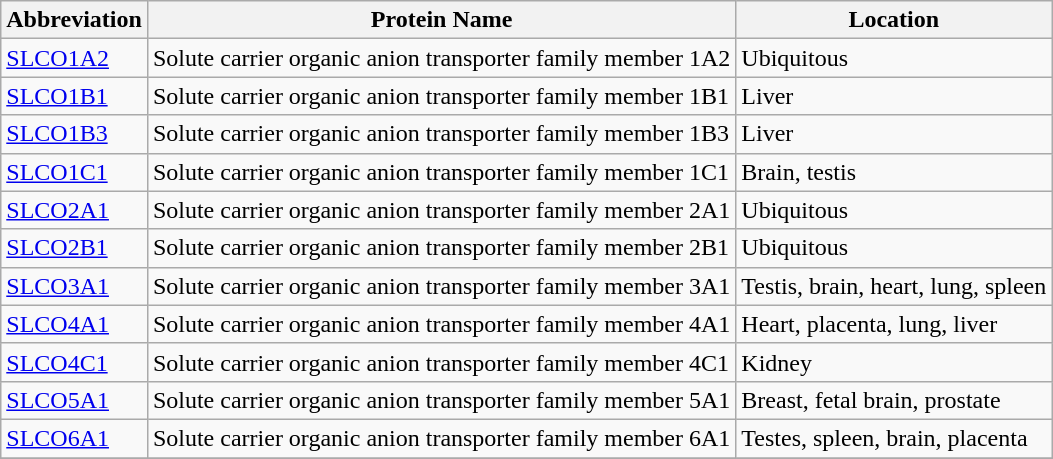<table class="wikitable sortable" border="1">
<tr>
<th>Abbreviation</th>
<th>Protein Name</th>
<th>Location</th>
</tr>
<tr>
<td><a href='#'>SLCO1A2</a></td>
<td>Solute carrier organic anion transporter family member 1A2</td>
<td>Ubiquitous</td>
</tr>
<tr>
<td><a href='#'>SLCO1B1</a></td>
<td>Solute carrier organic anion transporter family member 1B1</td>
<td>Liver</td>
</tr>
<tr>
<td><a href='#'>SLCO1B3</a></td>
<td>Solute carrier organic anion transporter family member 1B3</td>
<td>Liver</td>
</tr>
<tr>
<td><a href='#'>SLCO1C1</a></td>
<td>Solute carrier organic anion transporter family member 1C1</td>
<td>Brain, testis</td>
</tr>
<tr>
<td><a href='#'>SLCO2A1</a></td>
<td>Solute carrier organic anion transporter family member 2A1</td>
<td>Ubiquitous</td>
</tr>
<tr>
<td><a href='#'>SLCO2B1</a></td>
<td>Solute carrier organic anion transporter family member 2B1</td>
<td>Ubiquitous</td>
</tr>
<tr>
<td><a href='#'>SLCO3A1</a></td>
<td>Solute carrier organic anion transporter family member 3A1</td>
<td>Testis, brain, heart, lung, spleen</td>
</tr>
<tr>
<td><a href='#'>SLCO4A1</a></td>
<td>Solute carrier organic anion transporter family member 4A1</td>
<td>Heart, placenta, lung, liver</td>
</tr>
<tr>
<td><a href='#'>SLCO4C1</a></td>
<td>Solute carrier organic anion transporter family member 4C1</td>
<td>Kidney</td>
</tr>
<tr>
<td><a href='#'>SLCO5A1</a></td>
<td>Solute carrier organic anion transporter family member 5A1</td>
<td>Breast, fetal brain, prostate</td>
</tr>
<tr>
<td><a href='#'>SLCO6A1</a></td>
<td>Solute carrier organic anion transporter family member 6A1</td>
<td>Testes, spleen, brain, placenta</td>
</tr>
<tr>
</tr>
</table>
